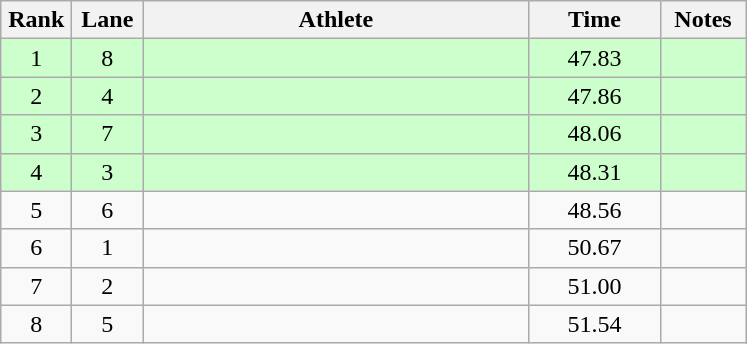<table class="wikitable sortable" style="text-align:center">
<tr>
<th width=40>Rank</th>
<th width=40>Lane</th>
<th width=250>Athlete</th>
<th width=80>Time</th>
<th width=50>Notes</th>
</tr>
<tr bgcolor=ccffcc>
<td>1</td>
<td>8</td>
<td align=left></td>
<td>47.83</td>
<td></td>
</tr>
<tr bgcolor=ccffcc>
<td>2</td>
<td>4</td>
<td align=left></td>
<td>47.86</td>
<td></td>
</tr>
<tr bgcolor=ccffcc>
<td>3</td>
<td>7</td>
<td align=left></td>
<td>48.06</td>
<td></td>
</tr>
<tr bgcolor=ccffcc>
<td>4</td>
<td>3</td>
<td align=left></td>
<td>48.31</td>
<td></td>
</tr>
<tr>
<td>5</td>
<td>6</td>
<td align=left></td>
<td>48.56</td>
<td></td>
</tr>
<tr>
<td>6</td>
<td>1</td>
<td align=left></td>
<td>50.67</td>
<td></td>
</tr>
<tr>
<td>7</td>
<td>2</td>
<td align=left></td>
<td>51.00</td>
<td></td>
</tr>
<tr>
<td>8</td>
<td>5</td>
<td align=left></td>
<td>51.54</td>
<td></td>
</tr>
</table>
